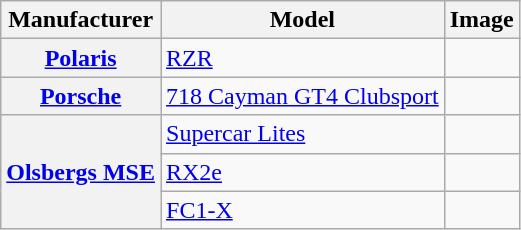<table class="wikitable">
<tr>
<th>Manufacturer</th>
<th>Model</th>
<th>Image</th>
</tr>
<tr>
<th><a href='#'>Polaris</a></th>
<td><a href='#'>RZR</a></td>
<td></td>
</tr>
<tr>
<th><a href='#'>Porsche</a></th>
<td><a href='#'>718 Cayman GT4 Clubsport</a></td>
<td></td>
</tr>
<tr>
<th rowspan=3><a href='#'>Olsbergs MSE</a></th>
<td><a href='#'>Supercar Lites</a></td>
<td></td>
</tr>
<tr>
<td><a href='#'>RX2e</a></td>
<td></td>
</tr>
<tr>
<td><a href='#'>FC1-X</a></td>
<td></td>
</tr>
</table>
